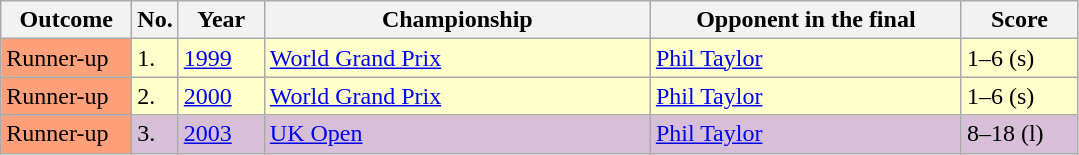<table class="sortable wikitable">
<tr>
<th width="80">Outcome</th>
<th width="20">No.</th>
<th width="50">Year</th>
<th style="width:250px;">Championship</th>
<th style="width:200px;">Opponent in the final</th>
<th width="70">Score</th>
</tr>
<tr style="background:#FFFFCC;">
<td style="background:#ffa07a;">Runner-up</td>
<td>1.</td>
<td><a href='#'>1999</a></td>
<td><a href='#'>World Grand Prix</a></td>
<td> <a href='#'>Phil Taylor</a></td>
<td>1–6 (s)</td>
</tr>
<tr style="background:#FFFFCC;">
<td style="background:#ffa07a;">Runner-up</td>
<td>2.</td>
<td><a href='#'>2000</a></td>
<td><a href='#'>World Grand Prix</a></td>
<td> <a href='#'>Phil Taylor</a></td>
<td>1–6 (s)</td>
</tr>
<tr style="background:thistle">
<td style="background:#ffa07a;">Runner-up</td>
<td>3.</td>
<td><a href='#'>2003</a></td>
<td><a href='#'>UK Open</a></td>
<td> <a href='#'>Phil Taylor</a></td>
<td>8–18 (l)</td>
</tr>
</table>
